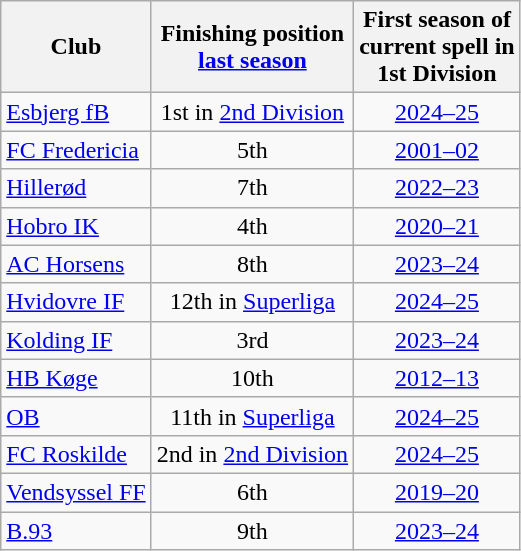<table class="wikitable" style="text-align:center;">
<tr>
<th>Club<br></th>
<th>Finishing position<br><a href='#'>last season</a></th>
<th>First season of<br>current spell in<br>1st Division</th>
</tr>
<tr>
<td style="text-align:left;"><a href='#'>Esbjerg fB</a></td>
<td>1st in <a href='#'>2nd Division</a></td>
<td><a href='#'>2024–25</a></td>
</tr>
<tr>
<td style="text-align:left;"><a href='#'>FC Fredericia</a></td>
<td>5th</td>
<td><a href='#'>2001–02</a></td>
</tr>
<tr>
<td style="text-align:left;"><a href='#'>Hillerød</a></td>
<td>7th</td>
<td><a href='#'>2022–23</a></td>
</tr>
<tr>
<td style="text-align:left;"><a href='#'>Hobro IK</a></td>
<td>4th</td>
<td><a href='#'>2020–21</a></td>
</tr>
<tr>
<td style="text-align:left;"><a href='#'>AC Horsens</a></td>
<td>8th</td>
<td><a href='#'>2023–24</a></td>
</tr>
<tr>
<td style="text-align:left;"><a href='#'>Hvidovre IF</a></td>
<td>12th in <a href='#'>Superliga</a></td>
<td><a href='#'>2024–25</a></td>
</tr>
<tr>
<td style="text-align:left;"><a href='#'>Kolding IF</a></td>
<td>3rd</td>
<td><a href='#'>2023–24</a></td>
</tr>
<tr>
<td style="text-align:left;"><a href='#'>HB Køge</a></td>
<td>10th</td>
<td><a href='#'>2012–13</a></td>
</tr>
<tr>
<td style="text-align:left;"><a href='#'>OB</a></td>
<td>11th in <a href='#'>Superliga</a></td>
<td><a href='#'>2024–25</a></td>
</tr>
<tr>
<td style="text-align:left;"><a href='#'>FC Roskilde</a></td>
<td>2nd in <a href='#'>2nd Division</a></td>
<td><a href='#'>2024–25</a></td>
</tr>
<tr>
<td style="text-align:left;"><a href='#'>Vendsyssel FF</a></td>
<td>6th</td>
<td><a href='#'>2019–20</a></td>
</tr>
<tr>
<td style="text-align:left;"><a href='#'>B.93</a></td>
<td>9th</td>
<td><a href='#'>2023–24</a></td>
</tr>
</table>
